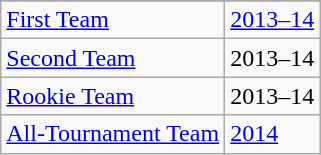<table class="wikitable">
<tr>
</tr>
<tr>
<td><a href='#'>First Team</a></td>
<td><a href='#'>2013–14</a></td>
</tr>
<tr>
<td><a href='#'>Second Team</a></td>
<td>2013–14</td>
</tr>
<tr>
<td><a href='#'>Rookie Team</a></td>
<td>2013–14</td>
</tr>
<tr>
<td><a href='#'>All-Tournament Team</a></td>
<td><a href='#'>2014</a></td>
</tr>
</table>
